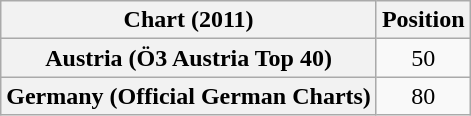<table class="wikitable sortable plainrowheaders" style="text-align:center">
<tr>
<th scope="col">Chart (2011)</th>
<th scope="col">Position</th>
</tr>
<tr>
<th scope="row">Austria (Ö3 Austria Top 40)</th>
<td>50</td>
</tr>
<tr>
<th scope="row">Germany (Official German Charts)</th>
<td>80</td>
</tr>
</table>
